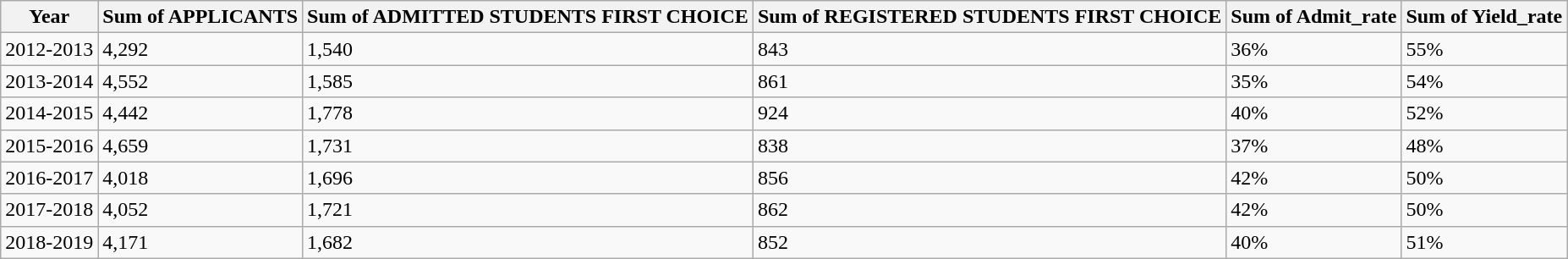<table class="wikitable">
<tr>
<th>Year</th>
<th>Sum of APPLICANTS</th>
<th>Sum of ADMITTED STUDENTS FIRST CHOICE</th>
<th>Sum of REGISTERED STUDENTS FIRST CHOICE</th>
<th>Sum of Admit_rate</th>
<th>Sum of Yield_rate</th>
</tr>
<tr>
<td>2012-2013</td>
<td>4,292</td>
<td>1,540</td>
<td>843</td>
<td>36%</td>
<td>55%</td>
</tr>
<tr>
<td>2013-2014</td>
<td>4,552</td>
<td>1,585</td>
<td>861</td>
<td>35%</td>
<td>54%</td>
</tr>
<tr>
<td>2014-2015</td>
<td>4,442</td>
<td>1,778</td>
<td>924</td>
<td>40%</td>
<td>52%</td>
</tr>
<tr>
<td>2015-2016</td>
<td>4,659</td>
<td>1,731</td>
<td>838</td>
<td>37%</td>
<td>48%</td>
</tr>
<tr>
<td>2016-2017</td>
<td>4,018</td>
<td>1,696</td>
<td>856</td>
<td>42%</td>
<td>50%</td>
</tr>
<tr>
<td>2017-2018</td>
<td>4,052</td>
<td>1,721</td>
<td>862</td>
<td>42%</td>
<td>50%</td>
</tr>
<tr>
<td>2018-2019</td>
<td>4,171</td>
<td>1,682</td>
<td>852</td>
<td>40%</td>
<td>51%</td>
</tr>
</table>
